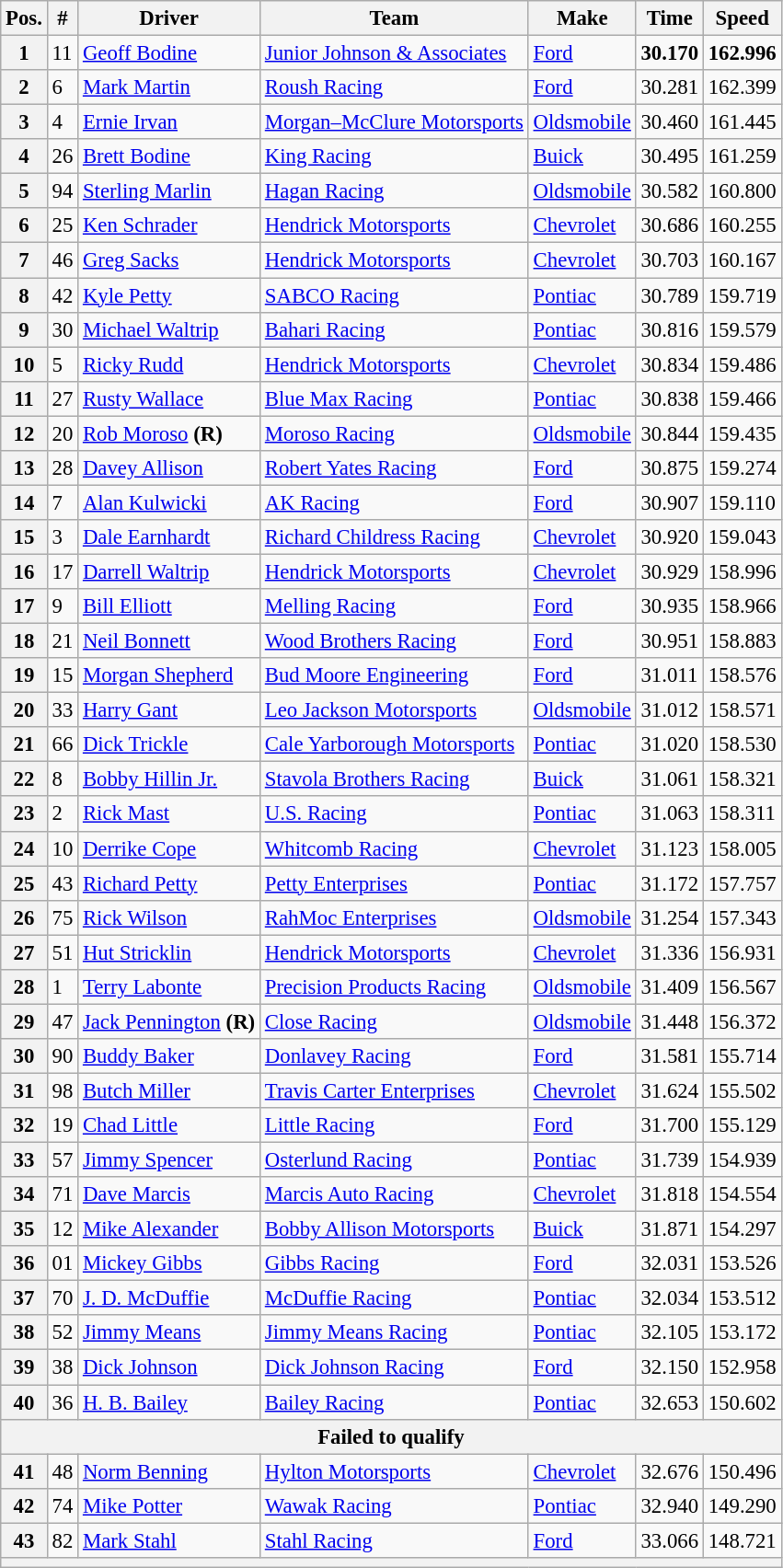<table class="wikitable" style="font-size:95%">
<tr>
<th>Pos.</th>
<th>#</th>
<th>Driver</th>
<th>Team</th>
<th>Make</th>
<th>Time</th>
<th>Speed</th>
</tr>
<tr>
<th>1</th>
<td>11</td>
<td><a href='#'>Geoff Bodine</a></td>
<td><a href='#'>Junior Johnson & Associates</a></td>
<td><a href='#'>Ford</a></td>
<td><strong>30.170</strong></td>
<td><strong>162.996</strong></td>
</tr>
<tr>
<th>2</th>
<td>6</td>
<td><a href='#'>Mark Martin</a></td>
<td><a href='#'>Roush Racing</a></td>
<td><a href='#'>Ford</a></td>
<td>30.281</td>
<td>162.399</td>
</tr>
<tr>
<th>3</th>
<td>4</td>
<td><a href='#'>Ernie Irvan</a></td>
<td><a href='#'>Morgan–McClure Motorsports</a></td>
<td><a href='#'>Oldsmobile</a></td>
<td>30.460</td>
<td>161.445</td>
</tr>
<tr>
<th>4</th>
<td>26</td>
<td><a href='#'>Brett Bodine</a></td>
<td><a href='#'>King Racing</a></td>
<td><a href='#'>Buick</a></td>
<td>30.495</td>
<td>161.259</td>
</tr>
<tr>
<th>5</th>
<td>94</td>
<td><a href='#'>Sterling Marlin</a></td>
<td><a href='#'>Hagan Racing</a></td>
<td><a href='#'>Oldsmobile</a></td>
<td>30.582</td>
<td>160.800</td>
</tr>
<tr>
<th>6</th>
<td>25</td>
<td><a href='#'>Ken Schrader</a></td>
<td><a href='#'>Hendrick Motorsports</a></td>
<td><a href='#'>Chevrolet</a></td>
<td>30.686</td>
<td>160.255</td>
</tr>
<tr>
<th>7</th>
<td>46</td>
<td><a href='#'>Greg Sacks</a></td>
<td><a href='#'>Hendrick Motorsports</a></td>
<td><a href='#'>Chevrolet</a></td>
<td>30.703</td>
<td>160.167</td>
</tr>
<tr>
<th>8</th>
<td>42</td>
<td><a href='#'>Kyle Petty</a></td>
<td><a href='#'>SABCO Racing</a></td>
<td><a href='#'>Pontiac</a></td>
<td>30.789</td>
<td>159.719</td>
</tr>
<tr>
<th>9</th>
<td>30</td>
<td><a href='#'>Michael Waltrip</a></td>
<td><a href='#'>Bahari Racing</a></td>
<td><a href='#'>Pontiac</a></td>
<td>30.816</td>
<td>159.579</td>
</tr>
<tr>
<th>10</th>
<td>5</td>
<td><a href='#'>Ricky Rudd</a></td>
<td><a href='#'>Hendrick Motorsports</a></td>
<td><a href='#'>Chevrolet</a></td>
<td>30.834</td>
<td>159.486</td>
</tr>
<tr>
<th>11</th>
<td>27</td>
<td><a href='#'>Rusty Wallace</a></td>
<td><a href='#'>Blue Max Racing</a></td>
<td><a href='#'>Pontiac</a></td>
<td>30.838</td>
<td>159.466</td>
</tr>
<tr>
<th>12</th>
<td>20</td>
<td><a href='#'>Rob Moroso</a> <strong>(R)</strong></td>
<td><a href='#'>Moroso Racing</a></td>
<td><a href='#'>Oldsmobile</a></td>
<td>30.844</td>
<td>159.435</td>
</tr>
<tr>
<th>13</th>
<td>28</td>
<td><a href='#'>Davey Allison</a></td>
<td><a href='#'>Robert Yates Racing</a></td>
<td><a href='#'>Ford</a></td>
<td>30.875</td>
<td>159.274</td>
</tr>
<tr>
<th>14</th>
<td>7</td>
<td><a href='#'>Alan Kulwicki</a></td>
<td><a href='#'>AK Racing</a></td>
<td><a href='#'>Ford</a></td>
<td>30.907</td>
<td>159.110</td>
</tr>
<tr>
<th>15</th>
<td>3</td>
<td><a href='#'>Dale Earnhardt</a></td>
<td><a href='#'>Richard Childress Racing</a></td>
<td><a href='#'>Chevrolet</a></td>
<td>30.920</td>
<td>159.043</td>
</tr>
<tr>
<th>16</th>
<td>17</td>
<td><a href='#'>Darrell Waltrip</a></td>
<td><a href='#'>Hendrick Motorsports</a></td>
<td><a href='#'>Chevrolet</a></td>
<td>30.929</td>
<td>158.996</td>
</tr>
<tr>
<th>17</th>
<td>9</td>
<td><a href='#'>Bill Elliott</a></td>
<td><a href='#'>Melling Racing</a></td>
<td><a href='#'>Ford</a></td>
<td>30.935</td>
<td>158.966</td>
</tr>
<tr>
<th>18</th>
<td>21</td>
<td><a href='#'>Neil Bonnett</a></td>
<td><a href='#'>Wood Brothers Racing</a></td>
<td><a href='#'>Ford</a></td>
<td>30.951</td>
<td>158.883</td>
</tr>
<tr>
<th>19</th>
<td>15</td>
<td><a href='#'>Morgan Shepherd</a></td>
<td><a href='#'>Bud Moore Engineering</a></td>
<td><a href='#'>Ford</a></td>
<td>31.011</td>
<td>158.576</td>
</tr>
<tr>
<th>20</th>
<td>33</td>
<td><a href='#'>Harry Gant</a></td>
<td><a href='#'>Leo Jackson Motorsports</a></td>
<td><a href='#'>Oldsmobile</a></td>
<td>31.012</td>
<td>158.571</td>
</tr>
<tr>
<th>21</th>
<td>66</td>
<td><a href='#'>Dick Trickle</a></td>
<td><a href='#'>Cale Yarborough Motorsports</a></td>
<td><a href='#'>Pontiac</a></td>
<td>31.020</td>
<td>158.530</td>
</tr>
<tr>
<th>22</th>
<td>8</td>
<td><a href='#'>Bobby Hillin Jr.</a></td>
<td><a href='#'>Stavola Brothers Racing</a></td>
<td><a href='#'>Buick</a></td>
<td>31.061</td>
<td>158.321</td>
</tr>
<tr>
<th>23</th>
<td>2</td>
<td><a href='#'>Rick Mast</a></td>
<td><a href='#'>U.S. Racing</a></td>
<td><a href='#'>Pontiac</a></td>
<td>31.063</td>
<td>158.311</td>
</tr>
<tr>
<th>24</th>
<td>10</td>
<td><a href='#'>Derrike Cope</a></td>
<td><a href='#'>Whitcomb Racing</a></td>
<td><a href='#'>Chevrolet</a></td>
<td>31.123</td>
<td>158.005</td>
</tr>
<tr>
<th>25</th>
<td>43</td>
<td><a href='#'>Richard Petty</a></td>
<td><a href='#'>Petty Enterprises</a></td>
<td><a href='#'>Pontiac</a></td>
<td>31.172</td>
<td>157.757</td>
</tr>
<tr>
<th>26</th>
<td>75</td>
<td><a href='#'>Rick Wilson</a></td>
<td><a href='#'>RahMoc Enterprises</a></td>
<td><a href='#'>Oldsmobile</a></td>
<td>31.254</td>
<td>157.343</td>
</tr>
<tr>
<th>27</th>
<td>51</td>
<td><a href='#'>Hut Stricklin</a></td>
<td><a href='#'>Hendrick Motorsports</a></td>
<td><a href='#'>Chevrolet</a></td>
<td>31.336</td>
<td>156.931</td>
</tr>
<tr>
<th>28</th>
<td>1</td>
<td><a href='#'>Terry Labonte</a></td>
<td><a href='#'>Precision Products Racing</a></td>
<td><a href='#'>Oldsmobile</a></td>
<td>31.409</td>
<td>156.567</td>
</tr>
<tr>
<th>29</th>
<td>47</td>
<td><a href='#'>Jack Pennington</a> <strong>(R)</strong></td>
<td><a href='#'>Close Racing</a></td>
<td><a href='#'>Oldsmobile</a></td>
<td>31.448</td>
<td>156.372</td>
</tr>
<tr>
<th>30</th>
<td>90</td>
<td><a href='#'>Buddy Baker</a></td>
<td><a href='#'>Donlavey Racing</a></td>
<td><a href='#'>Ford</a></td>
<td>31.581</td>
<td>155.714</td>
</tr>
<tr>
<th>31</th>
<td>98</td>
<td><a href='#'>Butch Miller</a></td>
<td><a href='#'>Travis Carter Enterprises</a></td>
<td><a href='#'>Chevrolet</a></td>
<td>31.624</td>
<td>155.502</td>
</tr>
<tr>
<th>32</th>
<td>19</td>
<td><a href='#'>Chad Little</a></td>
<td><a href='#'>Little Racing</a></td>
<td><a href='#'>Ford</a></td>
<td>31.700</td>
<td>155.129</td>
</tr>
<tr>
<th>33</th>
<td>57</td>
<td><a href='#'>Jimmy Spencer</a></td>
<td><a href='#'>Osterlund Racing</a></td>
<td><a href='#'>Pontiac</a></td>
<td>31.739</td>
<td>154.939</td>
</tr>
<tr>
<th>34</th>
<td>71</td>
<td><a href='#'>Dave Marcis</a></td>
<td><a href='#'>Marcis Auto Racing</a></td>
<td><a href='#'>Chevrolet</a></td>
<td>31.818</td>
<td>154.554</td>
</tr>
<tr>
<th>35</th>
<td>12</td>
<td><a href='#'>Mike Alexander</a></td>
<td><a href='#'>Bobby Allison Motorsports</a></td>
<td><a href='#'>Buick</a></td>
<td>31.871</td>
<td>154.297</td>
</tr>
<tr>
<th>36</th>
<td>01</td>
<td><a href='#'>Mickey Gibbs</a></td>
<td><a href='#'>Gibbs Racing</a></td>
<td><a href='#'>Ford</a></td>
<td>32.031</td>
<td>153.526</td>
</tr>
<tr>
<th>37</th>
<td>70</td>
<td><a href='#'>J. D. McDuffie</a></td>
<td><a href='#'>McDuffie Racing</a></td>
<td><a href='#'>Pontiac</a></td>
<td>32.034</td>
<td>153.512</td>
</tr>
<tr>
<th>38</th>
<td>52</td>
<td><a href='#'>Jimmy Means</a></td>
<td><a href='#'>Jimmy Means Racing</a></td>
<td><a href='#'>Pontiac</a></td>
<td>32.105</td>
<td>153.172</td>
</tr>
<tr>
<th>39</th>
<td>38</td>
<td><a href='#'>Dick Johnson</a></td>
<td><a href='#'>Dick Johnson Racing</a></td>
<td><a href='#'>Ford</a></td>
<td>32.150</td>
<td>152.958</td>
</tr>
<tr>
<th>40</th>
<td>36</td>
<td><a href='#'>H. B. Bailey</a></td>
<td><a href='#'>Bailey Racing</a></td>
<td><a href='#'>Pontiac</a></td>
<td>32.653</td>
<td>150.602</td>
</tr>
<tr>
<th colspan="7">Failed to qualify</th>
</tr>
<tr>
<th>41</th>
<td>48</td>
<td><a href='#'>Norm Benning</a></td>
<td><a href='#'>Hylton Motorsports</a></td>
<td><a href='#'>Chevrolet</a></td>
<td>32.676</td>
<td>150.496</td>
</tr>
<tr>
<th>42</th>
<td>74</td>
<td><a href='#'>Mike Potter</a></td>
<td><a href='#'>Wawak Racing</a></td>
<td><a href='#'>Pontiac</a></td>
<td>32.940</td>
<td>149.290</td>
</tr>
<tr>
<th>43</th>
<td>82</td>
<td><a href='#'>Mark Stahl</a></td>
<td><a href='#'>Stahl Racing</a></td>
<td><a href='#'>Ford</a></td>
<td>33.066</td>
<td>148.721</td>
</tr>
<tr>
<th colspan="7"></th>
</tr>
</table>
